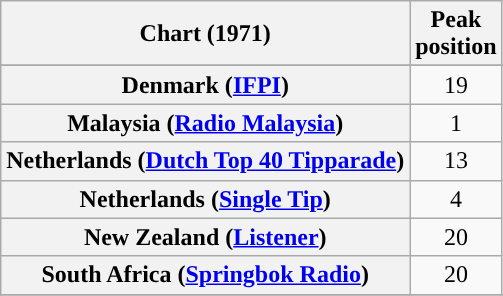<table class="wikitable sortable plainrowheaders" style="text-align:center">
<tr>
<th>Chart (1971)</th>
<th>Peak<br>position</th>
</tr>
<tr>
</tr>
<tr>
<th scope="row">Denmark (<a href='#'>IFPI</a>)</th>
<td>19</td>
</tr>
<tr>
<th scope="row">Malaysia (<a href='#'>Radio Malaysia</a>)</th>
<td>1</td>
</tr>
<tr>
<th scope="row">Netherlands (<a href='#'>Dutch Top 40 Tipparade</a>)</th>
<td>13</td>
</tr>
<tr>
<th scope="row">Netherlands (<a href='#'>Single Tip</a>)</th>
<td>4</td>
</tr>
<tr>
<th scope="row">New Zealand (<a href='#'>Listener</a>)</th>
<td>20</td>
</tr>
<tr>
<th scope="row">South Africa (<a href='#'>Springbok Radio</a>)</th>
<td>20</td>
</tr>
<tr>
</tr>
</table>
